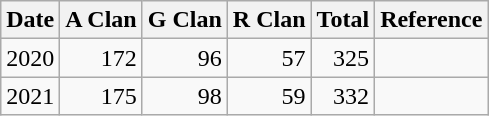<table class="wikitable" style="text-align: right">
<tr>
<th scope="col">Date</th>
<th scope="col">A Clan</th>
<th scope="col">G Clan</th>
<th scope="col">R Clan</th>
<th scope="col">Total</th>
<th scope="col">Reference</th>
</tr>
<tr>
<td style="text-align: left">2020</td>
<td>172</td>
<td>96</td>
<td>57</td>
<td>325</td>
<td></td>
</tr>
<tr>
<td style="text-align: left">2021</td>
<td>175</td>
<td>98</td>
<td>59</td>
<td>332</td>
<td></td>
</tr>
</table>
